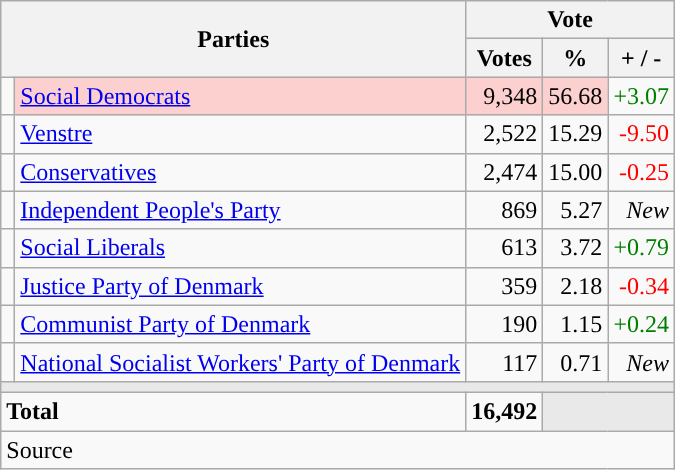<table class="wikitable" style="text-align:right;">
<tr>
<th style="text-align:centre;" rowspan="2" colspan="2" width="225">Parties</th>
<th colspan="3">Vote</th>
</tr>
<tr>
<th width="15">Votes</th>
<th width="15">%</th>
<th width="15">+ / -</th>
</tr>
<tr>
<td width="2" style="color:inherit;background:"></td>
<td bgcolor=#fbd0ce  align="left"><a href='#'>Social Democrats</a></td>
<td bgcolor=#fbd0ce>9,348</td>
<td bgcolor=#fbd0ce>56.68</td>
<td style=color:green;>+3.07</td>
</tr>
<tr>
<td width="2" style="color:inherit;background:"></td>
<td align="left"><a href='#'>Venstre</a></td>
<td>2,522</td>
<td>15.29</td>
<td style=color:red;>-9.50</td>
</tr>
<tr>
<td width="2" style="color:inherit;background:"></td>
<td align="left"><a href='#'>Conservatives</a></td>
<td>2,474</td>
<td>15.00</td>
<td style=color:red;>-0.25</td>
</tr>
<tr>
<td width="2" style="color:inherit;background:"></td>
<td align="left"><a href='#'>Independent People's Party</a></td>
<td>869</td>
<td>5.27</td>
<td><em>New</em></td>
</tr>
<tr>
<td width="2" style="color:inherit;background:"></td>
<td align="left"><a href='#'>Social Liberals</a></td>
<td>613</td>
<td>3.72</td>
<td style=color:green;>+0.79</td>
</tr>
<tr>
<td width="2" style="color:inherit;background:"></td>
<td align="left"><a href='#'>Justice Party of Denmark</a></td>
<td>359</td>
<td>2.18</td>
<td style=color:red;>-0.34</td>
</tr>
<tr>
<td width="2" style="color:inherit;background:"></td>
<td align="left"><a href='#'>Communist Party of Denmark</a></td>
<td>190</td>
<td>1.15</td>
<td style=color:green;>+0.24</td>
</tr>
<tr>
<td width="2" style="color:inherit;background:"></td>
<td align="left"><a href='#'>National Socialist Workers' Party of Denmark</a></td>
<td>117</td>
<td>0.71</td>
<td><em>New</em></td>
</tr>
<tr>
<td colspan="7" bgcolor="#E9E9E9"></td>
</tr>
<tr>
<td align="left" colspan="2"><strong>Total</strong></td>
<td><strong>16,492</strong></td>
<td bgcolor="#E9E9E9" colspan="2"></td>
</tr>
<tr>
<td align="left" colspan="6">Source</td>
</tr>
</table>
